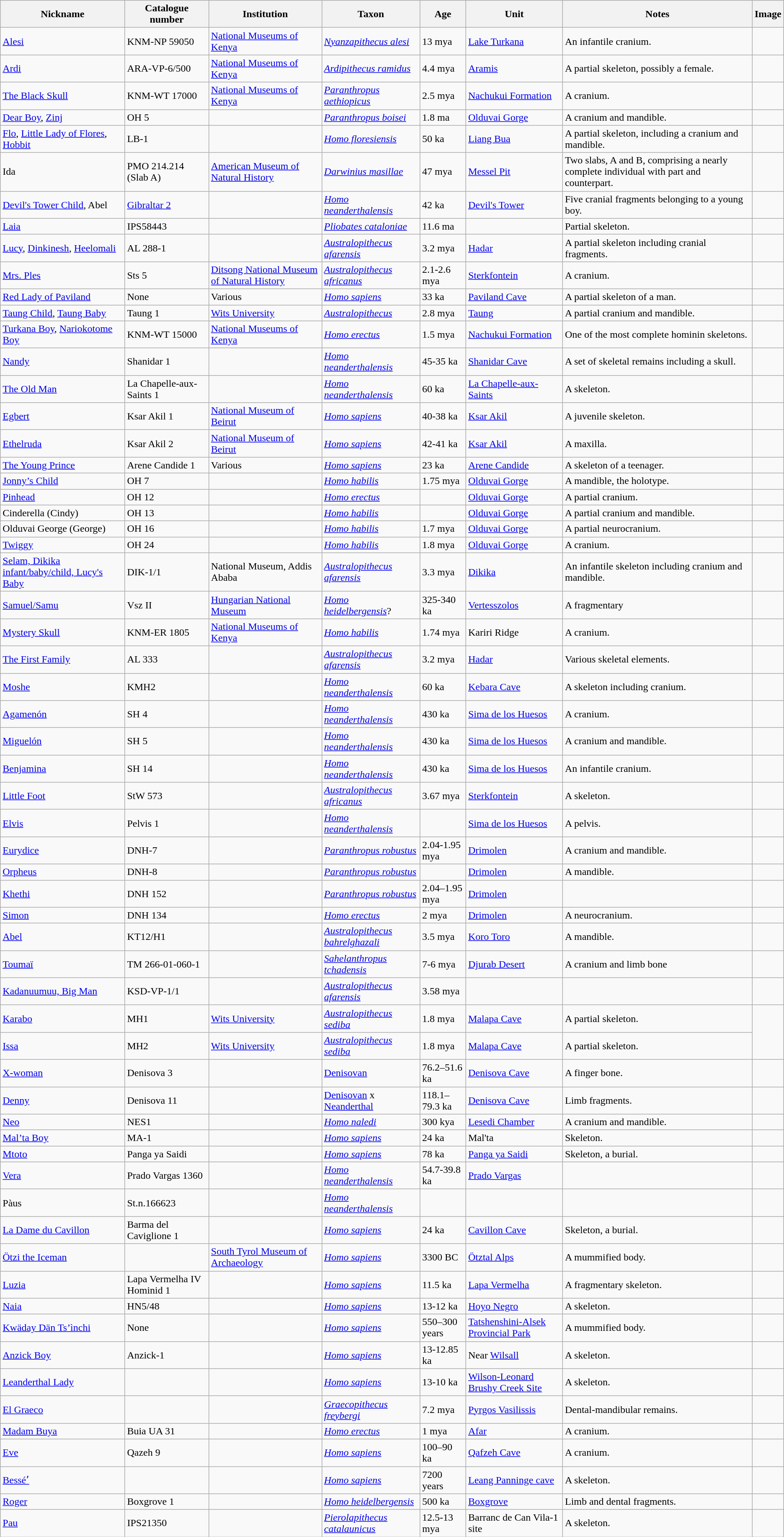<table class="wikitable">
<tr>
<th>Nickname</th>
<th>Catalogue number</th>
<th>Institution</th>
<th>Taxon</th>
<th>Age</th>
<th>Unit</th>
<th>Notes</th>
<th>Image</th>
</tr>
<tr>
<td><a href='#'>Alesi</a></td>
<td>KNM-NP 59050</td>
<td><a href='#'>National Museums of Kenya</a></td>
<td><em><a href='#'>Nyanzapithecus alesi</a></em></td>
<td>13 mya</td>
<td><a href='#'>Lake Turkana</a></td>
<td>An infantile cranium.</td>
<td></td>
</tr>
<tr>
<td><a href='#'>Ardi</a></td>
<td>ARA-VP-6/500</td>
<td><a href='#'>National Museums of Kenya</a></td>
<td><em><a href='#'>Ardipithecus ramidus</a></em></td>
<td>4.4 mya</td>
<td><a href='#'>Aramis</a></td>
<td>A partial skeleton, possibly a female.</td>
<td></td>
</tr>
<tr>
<td><a href='#'>The Black Skull</a></td>
<td>KNM-WT 17000</td>
<td><a href='#'>National Museums of Kenya</a></td>
<td><em><a href='#'>Paranthropus aethiopicus</a></em></td>
<td>2.5 mya</td>
<td><a href='#'>Nachukui Formation</a></td>
<td>A cranium.</td>
<td></td>
</tr>
<tr>
<td><a href='#'>Dear Boy</a>, <a href='#'>Zinj</a></td>
<td>OH 5</td>
<td></td>
<td><em><a href='#'>Paranthropus boisei</a></em></td>
<td>1.8 ma</td>
<td><a href='#'>Olduvai Gorge</a></td>
<td>A cranium and mandible.</td>
<td></td>
</tr>
<tr>
<td><a href='#'>Flo</a>, <a href='#'>Little Lady of Flores</a>, <a href='#'>Hobbit</a></td>
<td>LB-1</td>
<td></td>
<td><em><a href='#'>Homo floresiensis</a></em></td>
<td>50 ka</td>
<td><a href='#'>Liang Bua</a></td>
<td>A partial skeleton, including a cranium and mandible.</td>
<td></td>
</tr>
<tr>
<td>Ida</td>
<td>PMO 214.214 (Slab A)</td>
<td><a href='#'>American Museum of Natural History</a></td>
<td><em><a href='#'>Darwinius masillae</a></em></td>
<td>47 mya</td>
<td><a href='#'>Messel Pit</a></td>
<td>Two slabs, A and B, comprising a nearly complete individual with part and counterpart.</td>
<td></td>
</tr>
<tr>
<td><a href='#'>Devil's Tower Child</a>, Abel</td>
<td><a href='#'>Gibraltar 2</a></td>
<td></td>
<td><em><a href='#'>Homo neanderthalensis</a></em></td>
<td>42 ka</td>
<td><a href='#'>Devil's Tower</a></td>
<td>Five cranial fragments belonging to a young boy.</td>
<td></td>
</tr>
<tr>
<td><a href='#'>Laia</a></td>
<td>IPS58443</td>
<td></td>
<td><em><a href='#'>Pliobates cataloniae</a></em></td>
<td>11.6 ma</td>
<td></td>
<td>Partial skeleton.</td>
<td></td>
</tr>
<tr>
<td><a href='#'>Lucy</a>, <a href='#'>Dinkinesh</a>, <a href='#'>Heelomali</a></td>
<td>AL 288-1</td>
<td></td>
<td><em><a href='#'>Australopithecus afarensis</a></em></td>
<td>3.2 mya</td>
<td><a href='#'>Hadar</a></td>
<td>A partial skeleton including cranial fragments.</td>
<td></td>
</tr>
<tr>
<td><a href='#'>Mrs. Ples</a></td>
<td>Sts 5</td>
<td><a href='#'>Ditsong National Museum of Natural History</a></td>
<td><em><a href='#'>Australopithecus africanus</a></em></td>
<td>2.1-2.6 mya</td>
<td><a href='#'>Sterkfontein</a></td>
<td>A cranium.</td>
<td></td>
</tr>
<tr>
<td><a href='#'>Red Lady of Paviland</a></td>
<td>None</td>
<td>Various</td>
<td><em><a href='#'>Homo sapiens</a></em></td>
<td>33 ka</td>
<td><a href='#'>Paviland Cave</a></td>
<td>A partial skeleton of a man.</td>
<td></td>
</tr>
<tr>
<td><a href='#'>Taung Child</a>, <a href='#'>Taung Baby</a></td>
<td>Taung 1</td>
<td><a href='#'>Wits University</a></td>
<td><em><a href='#'>Australopithecus</a></em></td>
<td>2.8 mya</td>
<td><a href='#'>Taung</a></td>
<td>A partial cranium and mandible.</td>
<td></td>
</tr>
<tr>
<td><a href='#'>Turkana Boy</a>, <a href='#'>Nariokotome Boy</a></td>
<td>KNM-WT 15000</td>
<td><a href='#'>National Museums of Kenya</a></td>
<td><em><a href='#'>Homo erectus</a></em></td>
<td>1.5 mya</td>
<td><a href='#'>Nachukui Formation</a></td>
<td>One of the most complete hominin skeletons.</td>
<td></td>
</tr>
<tr>
<td><a href='#'>Nandy</a></td>
<td>Shanidar 1</td>
<td></td>
<td><em><a href='#'>Homo neanderthalensis</a></em></td>
<td>45-35 ka</td>
<td><a href='#'>Shanidar Cave</a></td>
<td>A set of skeletal remains including a skull.</td>
<td></td>
</tr>
<tr>
<td><a href='#'>The Old Man</a></td>
<td>La Chapelle-aux-Saints 1</td>
<td></td>
<td><em><a href='#'>Homo neanderthalensis</a></em></td>
<td>60 ka</td>
<td><a href='#'>La Chapelle-aux-Saints</a></td>
<td>A skeleton.</td>
<td></td>
</tr>
<tr>
<td><a href='#'>Egbert</a></td>
<td>Ksar Akil 1</td>
<td><a href='#'>National Museum of Beirut</a></td>
<td><em><a href='#'>Homo sapiens</a></em></td>
<td>40-38 ka</td>
<td><a href='#'>Ksar Akil</a></td>
<td>A juvenile skeleton.</td>
<td></td>
</tr>
<tr>
<td><a href='#'>Ethelruda</a></td>
<td>Ksar Akil 2</td>
<td><a href='#'>National Museum of Beirut</a></td>
<td><em><a href='#'>Homo sapiens</a></em></td>
<td>42-41 ka</td>
<td><a href='#'>Ksar Akil</a></td>
<td>A maxilla.</td>
<td></td>
</tr>
<tr>
<td><a href='#'>The Young Prince</a></td>
<td>Arene Candide 1</td>
<td>Various</td>
<td><em><a href='#'>Homo sapiens</a></em></td>
<td>23 ka</td>
<td><a href='#'>Arene Candide</a></td>
<td>A skeleton of a teenager.</td>
<td></td>
</tr>
<tr>
<td><a href='#'>Jonny’s Child</a></td>
<td>OH 7</td>
<td></td>
<td><em><a href='#'>Homo habilis</a></em></td>
<td>1.75 mya</td>
<td><a href='#'>Olduvai Gorge</a></td>
<td>A mandible, the holotype.</td>
<td></td>
</tr>
<tr>
<td><a href='#'>Pinhead</a></td>
<td>OH 12</td>
<td></td>
<td><em><a href='#'>Homo erectus</a></em></td>
<td></td>
<td><a href='#'>Olduvai Gorge</a></td>
<td>A partial cranium.</td>
<td></td>
</tr>
<tr>
<td>Cinderella (Cindy)</td>
<td>OH 13</td>
<td></td>
<td><em><a href='#'>Homo habilis</a></em></td>
<td></td>
<td><a href='#'>Olduvai Gorge</a></td>
<td>A partial cranium and mandible.</td>
<td></td>
</tr>
<tr>
<td>Olduvai George (George)</td>
<td>OH 16</td>
<td></td>
<td><em><a href='#'>Homo habilis</a></em></td>
<td>1.7 mya</td>
<td><a href='#'>Olduvai Gorge</a></td>
<td>A partial neurocranium.</td>
<td></td>
</tr>
<tr>
<td><a href='#'>Twiggy</a></td>
<td>OH 24</td>
<td></td>
<td><em><a href='#'>Homo habilis</a></em></td>
<td>1.8 mya</td>
<td><a href='#'>Olduvai Gorge</a></td>
<td>A cranium.</td>
<td></td>
</tr>
<tr>
<td><a href='#'>Selam, Dikika infant/baby/child, Lucy's Baby</a></td>
<td>DIK-1/1</td>
<td>National Museum, Addis Ababa</td>
<td><em><a href='#'>Australopithecus afarensis</a></em></td>
<td>3.3 mya</td>
<td><a href='#'>Dikika</a></td>
<td>An infantile skeleton including cranium and mandible.</td>
<td></td>
</tr>
<tr>
<td><a href='#'>Samuel/Samu</a></td>
<td>Vsz II</td>
<td><a href='#'>Hungarian National Museum</a></td>
<td><em><a href='#'>Homo heidelbergensis</a></em>?</td>
<td>325-340 ka</td>
<td><a href='#'>Vertesszolos</a></td>
<td>A fragmentary</td>
<td></td>
</tr>
<tr>
<td><a href='#'>Mystery Skull</a></td>
<td>KNM-ER 1805</td>
<td><a href='#'>National Museums of Kenya</a></td>
<td><em><a href='#'>Homo habilis</a></em></td>
<td>1.74 mya</td>
<td>Kariri Ridge</td>
<td>A cranium.</td>
<td></td>
</tr>
<tr>
<td><a href='#'>The First Family</a></td>
<td>AL 333</td>
<td></td>
<td><em><a href='#'>Australopithecus afarensis</a></em></td>
<td>3.2 mya</td>
<td><a href='#'>Hadar</a></td>
<td>Various skeletal elements.</td>
<td></td>
</tr>
<tr>
<td><a href='#'>Moshe</a></td>
<td>KMH2</td>
<td></td>
<td><em><a href='#'>Homo neanderthalensis</a></em></td>
<td>60 ka</td>
<td><a href='#'>Kebara Cave</a></td>
<td>A skeleton including cranium.</td>
<td></td>
</tr>
<tr>
<td><a href='#'>Agamenón</a></td>
<td>SH 4</td>
<td></td>
<td><em><a href='#'>Homo neanderthalensis</a></em></td>
<td>430 ka</td>
<td><a href='#'>Sima de los Huesos</a></td>
<td>A cranium.</td>
<td></td>
</tr>
<tr>
<td><a href='#'>Miguelón</a></td>
<td>SH 5</td>
<td></td>
<td><em><a href='#'>Homo neanderthalensis</a></em></td>
<td>430 ka</td>
<td><a href='#'>Sima de los Huesos</a></td>
<td>A cranium and mandible.</td>
<td></td>
</tr>
<tr>
<td><a href='#'>Benjamina</a></td>
<td>SH 14</td>
<td></td>
<td><em><a href='#'>Homo neanderthalensis</a></em></td>
<td>430 ka</td>
<td><a href='#'>Sima de los Huesos</a></td>
<td>An infantile cranium.</td>
<td></td>
</tr>
<tr>
<td><a href='#'>Little Foot</a></td>
<td>StW 573</td>
<td></td>
<td><em><a href='#'>Australopithecus africanus</a></em></td>
<td>3.67 mya</td>
<td><a href='#'>Sterkfontein</a></td>
<td>A skeleton.</td>
<td></td>
</tr>
<tr>
<td><a href='#'>Elvis</a></td>
<td>Pelvis 1</td>
<td></td>
<td><em><a href='#'>Homo neanderthalensis</a></em></td>
<td></td>
<td><a href='#'>Sima de los Huesos</a></td>
<td>A pelvis.</td>
<td></td>
</tr>
<tr>
<td><a href='#'>Eurydice</a></td>
<td>DNH-7</td>
<td></td>
<td><em><a href='#'>Paranthropus robustus</a></em></td>
<td>2.04-1.95 mya</td>
<td><a href='#'>Drimolen</a></td>
<td>A cranium and mandible.</td>
<td></td>
</tr>
<tr>
<td><a href='#'>Orpheus</a></td>
<td>DNH-8</td>
<td></td>
<td><em><a href='#'>Paranthropus robustus</a></em></td>
<td></td>
<td><a href='#'>Drimolen</a></td>
<td>A mandible.</td>
<td></td>
</tr>
<tr>
<td><a href='#'>Khethi</a></td>
<td>DNH 152</td>
<td></td>
<td><em><a href='#'>Paranthropus robustus</a></em></td>
<td>2.04–1.95 mya</td>
<td><a href='#'>Drimolen</a></td>
<td></td>
<td></td>
</tr>
<tr>
<td><a href='#'>Simon</a></td>
<td>DNH 134</td>
<td></td>
<td><em><a href='#'>Homo erectus</a></em></td>
<td>2 mya</td>
<td><a href='#'>Drimolen</a></td>
<td>A neurocranium.</td>
<td></td>
</tr>
<tr>
<td><a href='#'>Abel</a></td>
<td>KT12/H1</td>
<td></td>
<td><em><a href='#'>Australopithecus bahrelghazali</a></em></td>
<td>3.5 mya</td>
<td><a href='#'>Koro Toro</a></td>
<td>A mandible.</td>
<td></td>
</tr>
<tr>
<td><a href='#'>Toumaï</a></td>
<td>TM 266-01-060-1</td>
<td></td>
<td><em><a href='#'>Sahelanthropus tchadensis</a></em></td>
<td>7-6 mya</td>
<td><a href='#'>Djurab Desert</a></td>
<td>A cranium and limb bone</td>
<td></td>
</tr>
<tr>
<td><a href='#'>Kadanuumuu, Big Man</a></td>
<td>KSD-VP-1/1</td>
<td></td>
<td><em><a href='#'>Australopithecus afarensis</a></em></td>
<td>3.58 mya</td>
<td></td>
<td></td>
<td></td>
</tr>
<tr>
<td><a href='#'>Karabo</a></td>
<td>MH1</td>
<td><a href='#'>Wits University</a></td>
<td><em><a href='#'>Australopithecus sediba</a></em></td>
<td>1.8 mya</td>
<td><a href='#'>Malapa Cave</a></td>
<td>A partial skeleton.</td>
<td rowspan="2"></td>
</tr>
<tr>
<td><a href='#'>Issa</a></td>
<td>MH2</td>
<td><a href='#'>Wits University</a></td>
<td><em><a href='#'>Australopithecus sediba</a></em></td>
<td>1.8 mya</td>
<td><a href='#'>Malapa Cave</a></td>
<td>A partial skeleton.</td>
</tr>
<tr>
<td><a href='#'>X-woman</a></td>
<td>Denisova 3</td>
<td></td>
<td><a href='#'>Denisovan</a></td>
<td>76.2–51.6 ka</td>
<td><a href='#'>Denisova Cave</a></td>
<td>A finger bone.</td>
<td></td>
</tr>
<tr>
<td><a href='#'>Denny</a></td>
<td>Denisova 11</td>
<td></td>
<td><a href='#'>Denisovan</a> x <a href='#'>Neanderthal</a></td>
<td>118.1–79.3 ka</td>
<td><a href='#'>Denisova Cave</a></td>
<td>Limb fragments.</td>
<td></td>
</tr>
<tr>
<td><a href='#'>Neo</a></td>
<td>NES1</td>
<td></td>
<td><em><a href='#'>Homo naledi</a></em></td>
<td>300 kya</td>
<td><a href='#'>Lesedi Chamber</a></td>
<td>A cranium and mandible.</td>
<td></td>
</tr>
<tr>
<td><a href='#'>Mal’ta Boy</a></td>
<td>MA-1</td>
<td></td>
<td><em><a href='#'>Homo sapiens</a></em></td>
<td>24 ka</td>
<td>Mal'ta</td>
<td>Skeleton.</td>
<td></td>
</tr>
<tr>
<td><a href='#'>Mtoto</a></td>
<td>Panga ya Saidi</td>
<td></td>
<td><em><a href='#'>Homo sapiens</a></em></td>
<td>78 ka</td>
<td><a href='#'>Panga ya Saidi</a></td>
<td>Skeleton, a burial.</td>
<td></td>
</tr>
<tr>
<td><a href='#'>Vera</a></td>
<td>Prado Vargas 1360</td>
<td></td>
<td><em><a href='#'>Homo neanderthalensis</a></em></td>
<td>54.7-39.8 ka</td>
<td><a href='#'>Prado Vargas</a></td>
<td></td>
<td></td>
</tr>
<tr>
<td>Pàus</td>
<td>St.n.166623</td>
<td></td>
<td><em><a href='#'>Homo neanderthalensis</a></em></td>
<td></td>
<td></td>
<td></td>
<td></td>
</tr>
<tr>
<td><a href='#'>La Dame du Cavillon</a></td>
<td>Barma del Caviglione 1</td>
<td></td>
<td><em><a href='#'>Homo sapiens</a></em></td>
<td>24 ka</td>
<td><a href='#'>Cavillon Cave</a></td>
<td>Skeleton, a burial.</td>
<td></td>
</tr>
<tr>
<td><a href='#'>Ötzi the Iceman</a></td>
<td></td>
<td><a href='#'>South Tyrol Museum of Archaeology</a></td>
<td><em><a href='#'>Homo sapiens</a></em></td>
<td>3300 BC</td>
<td><a href='#'>Ötztal Alps</a></td>
<td>A mummified body.</td>
<td></td>
</tr>
<tr>
<td><a href='#'>Luzia</a></td>
<td>Lapa Vermelha IV Hominid 1</td>
<td></td>
<td><em><a href='#'>Homo sapiens</a></em></td>
<td>11.5 ka</td>
<td><a href='#'>Lapa Vermelha</a></td>
<td>A fragmentary skeleton.</td>
<td></td>
</tr>
<tr>
<td><a href='#'>Naia</a></td>
<td>HN5/48</td>
<td></td>
<td><em><a href='#'>Homo sapiens</a></em></td>
<td>13-12 ka</td>
<td><a href='#'>Hoyo Negro</a></td>
<td>A skeleton.</td>
<td></td>
</tr>
<tr>
<td><a href='#'>Kwäday Dän Ts’ìnchi</a></td>
<td>None</td>
<td></td>
<td><em><a href='#'>Homo sapiens</a></em></td>
<td>550–300 years</td>
<td><a href='#'>Tatshenshini-Alsek Provincial Park</a></td>
<td>A mummified body.</td>
<td></td>
</tr>
<tr>
<td><a href='#'>Anzick Boy</a></td>
<td>Anzick-1</td>
<td></td>
<td><em><a href='#'>Homo sapiens</a></em></td>
<td>13-12.85 ka</td>
<td>Near <a href='#'>Wilsall</a></td>
<td>A skeleton.</td>
<td></td>
</tr>
<tr>
<td><a href='#'>Leanderthal Lady</a></td>
<td></td>
<td></td>
<td><em><a href='#'>Homo sapiens</a></em></td>
<td>13-10 ka</td>
<td><a href='#'>Wilson-Leonard Brushy Creek Site</a></td>
<td>A skeleton.</td>
<td></td>
</tr>
<tr>
<td><a href='#'>El Graeco</a></td>
<td></td>
<td></td>
<td><em><a href='#'>Graecopithecus freybergi</a></em></td>
<td>7.2 mya</td>
<td><a href='#'>Pyrgos Vasilissis</a></td>
<td>Dental-mandibular remains.</td>
<td></td>
</tr>
<tr>
<td><a href='#'>Madam Buya</a></td>
<td>Buia UA 31</td>
<td></td>
<td><em><a href='#'>Homo erectus</a></em></td>
<td>1 mya</td>
<td><a href='#'>Afar</a></td>
<td>A cranium.</td>
<td></td>
</tr>
<tr>
<td><a href='#'>Eve</a></td>
<td>Qazeh 9</td>
<td></td>
<td><em><a href='#'>Homo sapiens</a></em></td>
<td>100–90 ka</td>
<td><a href='#'>Qafzeh Cave</a></td>
<td>A cranium.</td>
<td></td>
</tr>
<tr>
<td><a href='#'>Besséʼ</a></td>
<td></td>
<td></td>
<td><em><a href='#'>Homo sapiens</a></em></td>
<td>7200 years</td>
<td><a href='#'>Leang Panninge cave</a></td>
<td>A skeleton.</td>
<td></td>
</tr>
<tr>
<td><a href='#'>Roger</a></td>
<td>Boxgrove 1</td>
<td></td>
<td><em><a href='#'>Homo heidelbergensis</a></em></td>
<td>500 ka</td>
<td><a href='#'>Boxgrove</a></td>
<td>Limb and dental fragments.</td>
<td></td>
</tr>
<tr>
<td><a href='#'>Pau</a></td>
<td>IPS21350</td>
<td></td>
<td><em><a href='#'>Pierolapithecus catalaunicus</a></em></td>
<td>12.5-13 mya</td>
<td>Barranc de Can Vila-1 site</td>
<td>A skeleton.</td>
<td></td>
</tr>
</table>
